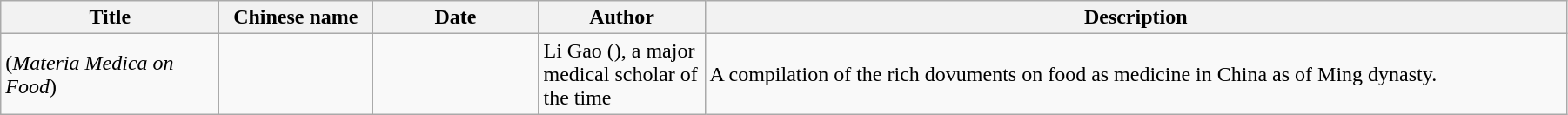<table class="wikitable" style="width:95%;">
<tr>
<th style="width:160px;">Title</th>
<th style="width:110px;">Chinese name</th>
<th style="width:120px;">Date</th>
<th style="width:120px;">Author</th>
<th>Description</th>
</tr>
<tr>
<td> (<em>Materia Medica on Food</em>)</td>
<td></td>
<td></td>
<td>Li Gao (), a major medical scholar of the time</td>
<td>A compilation of the rich dovuments on food as medicine in China as of Ming dynasty.</td>
</tr>
</table>
